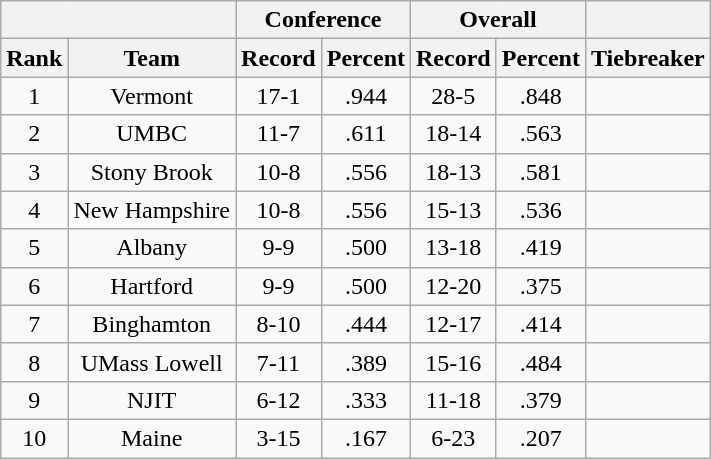<table class="wikitable sortable" style="text-align:center">
<tr>
<th colspan="2"></th>
<th colspan="2">Conference</th>
<th colspan="2">Overall</th>
<th></th>
</tr>
<tr>
<th>Rank</th>
<th>Team</th>
<th>Record</th>
<th>Percent</th>
<th>Record</th>
<th>Percent</th>
<th>Tiebreaker</th>
</tr>
<tr>
<td>1</td>
<td>Vermont</td>
<td>17-1</td>
<td>.944</td>
<td>28-5</td>
<td>.848</td>
<td></td>
</tr>
<tr>
<td>2</td>
<td>UMBC</td>
<td>11-7</td>
<td>.611</td>
<td>18-14</td>
<td>.563</td>
<td></td>
</tr>
<tr>
<td>3</td>
<td>Stony Brook</td>
<td>10-8</td>
<td>.556</td>
<td>18-13</td>
<td>.581</td>
<td></td>
</tr>
<tr>
<td>4</td>
<td>New Hampshire</td>
<td>10-8</td>
<td>.556</td>
<td>15-13</td>
<td>.536</td>
<td></td>
</tr>
<tr>
<td>5</td>
<td>Albany</td>
<td>9-9</td>
<td>.500</td>
<td>13-18</td>
<td>.419</td>
<td></td>
</tr>
<tr>
<td>6</td>
<td>Hartford</td>
<td>9-9</td>
<td>.500</td>
<td>12-20</td>
<td>.375</td>
<td></td>
</tr>
<tr>
<td>7</td>
<td>Binghamton</td>
<td>8-10</td>
<td>.444</td>
<td>12-17</td>
<td>.414</td>
<td></td>
</tr>
<tr>
<td>8</td>
<td>UMass Lowell</td>
<td>7-11</td>
<td>.389</td>
<td>15-16</td>
<td>.484</td>
<td></td>
</tr>
<tr>
<td>9</td>
<td>NJIT</td>
<td>6-12</td>
<td>.333</td>
<td>11-18</td>
<td>.379</td>
<td></td>
</tr>
<tr>
<td>10</td>
<td>Maine</td>
<td>3-15</td>
<td>.167</td>
<td>6-23</td>
<td>.207</td>
<td></td>
</tr>
</table>
